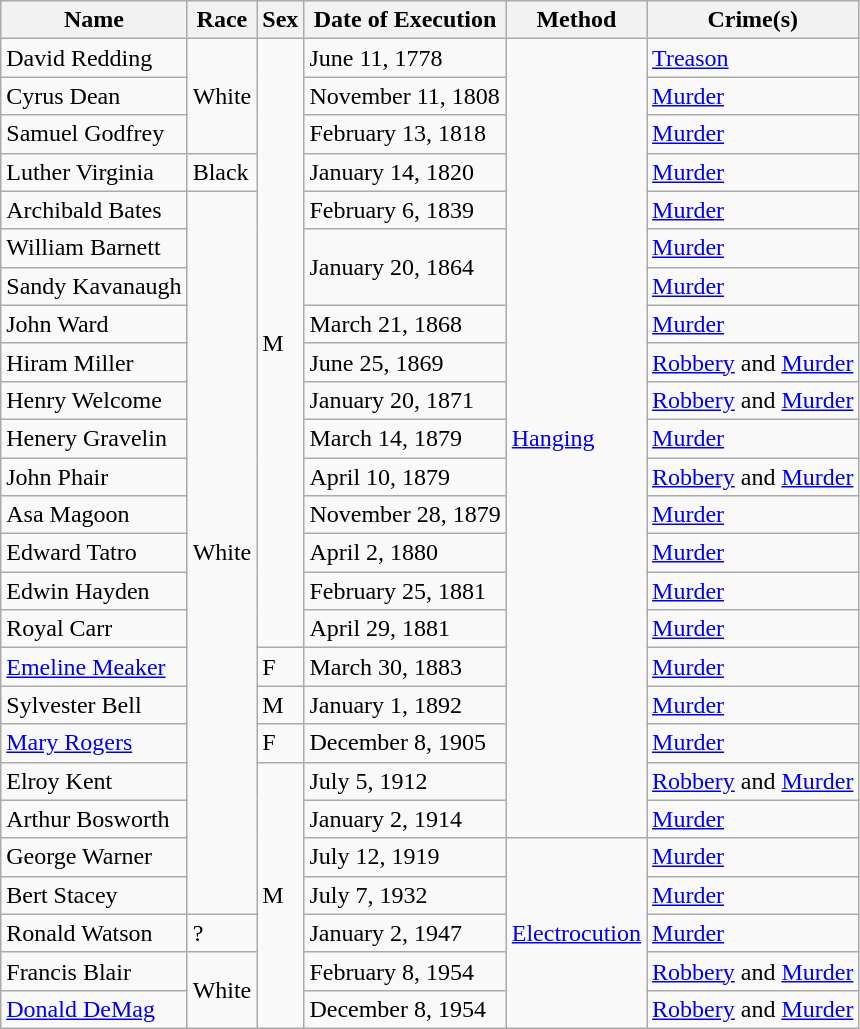<table class="wikitable">
<tr>
<th>Name</th>
<th>Race</th>
<th>Sex</th>
<th>Date of Execution</th>
<th>Method</th>
<th>Crime(s)</th>
</tr>
<tr>
<td>David Redding</td>
<td rowspan="3">White</td>
<td rowspan="16">M</td>
<td>June 11, 1778</td>
<td rowspan="21"><a href='#'>Hanging</a></td>
<td><a href='#'>Treason</a></td>
</tr>
<tr>
<td>Cyrus Dean</td>
<td>November 11, 1808</td>
<td><a href='#'>Murder</a></td>
</tr>
<tr>
<td>Samuel Godfrey</td>
<td>February 13, 1818</td>
<td><a href='#'>Murder</a></td>
</tr>
<tr>
<td>Luther Virginia</td>
<td>Black</td>
<td>January 14, 1820</td>
<td><a href='#'>Murder</a></td>
</tr>
<tr>
<td>Archibald Bates</td>
<td rowspan="19">White</td>
<td>February 6, 1839</td>
<td><a href='#'>Murder</a></td>
</tr>
<tr>
<td>William Barnett</td>
<td rowspan="2">January 20, 1864</td>
<td><a href='#'>Murder</a></td>
</tr>
<tr>
<td>Sandy Kavanaugh</td>
<td><a href='#'>Murder</a></td>
</tr>
<tr>
<td>John Ward</td>
<td>March 21, 1868</td>
<td><a href='#'>Murder</a></td>
</tr>
<tr>
<td>Hiram Miller</td>
<td>June 25, 1869</td>
<td><a href='#'>Robbery</a> and <a href='#'>Murder</a></td>
</tr>
<tr>
<td>Henry Welcome</td>
<td>January 20, 1871</td>
<td><a href='#'>Robbery</a> and <a href='#'>Murder</a></td>
</tr>
<tr>
<td>Henery Gravelin</td>
<td>March 14, 1879</td>
<td><a href='#'>Murder</a></td>
</tr>
<tr>
<td>John Phair</td>
<td>April 10, 1879</td>
<td><a href='#'>Robbery</a> and <a href='#'>Murder</a></td>
</tr>
<tr>
<td>Asa Magoon</td>
<td>November 28, 1879</td>
<td><a href='#'>Murder</a></td>
</tr>
<tr>
<td>Edward Tatro</td>
<td>April 2, 1880</td>
<td><a href='#'>Murder</a></td>
</tr>
<tr>
<td>Edwin Hayden</td>
<td>February 25, 1881</td>
<td><a href='#'>Murder</a></td>
</tr>
<tr>
<td>Royal Carr</td>
<td>April 29, 1881</td>
<td><a href='#'>Murder</a></td>
</tr>
<tr>
<td><a href='#'>Emeline Meaker</a></td>
<td>F</td>
<td>March 30, 1883</td>
<td><a href='#'>Murder</a></td>
</tr>
<tr>
<td>Sylvester Bell</td>
<td>M</td>
<td>January 1, 1892</td>
<td><a href='#'>Murder</a></td>
</tr>
<tr>
<td><a href='#'>Mary Rogers</a></td>
<td>F</td>
<td>December 8, 1905</td>
<td><a href='#'>Murder</a></td>
</tr>
<tr>
<td>Elroy Kent</td>
<td rowspan="7">M</td>
<td>July 5, 1912</td>
<td><a href='#'>Robbery</a> and <a href='#'>Murder</a></td>
</tr>
<tr>
<td>Arthur Bosworth</td>
<td>January 2, 1914</td>
<td><a href='#'>Murder</a></td>
</tr>
<tr>
<td>George Warner</td>
<td>July 12, 1919</td>
<td rowspan="5"><a href='#'>Electrocution</a></td>
<td><a href='#'>Murder</a></td>
</tr>
<tr>
<td>Bert Stacey</td>
<td>July 7, 1932</td>
<td><a href='#'>Murder</a></td>
</tr>
<tr>
<td>Ronald Watson</td>
<td>?</td>
<td>January 2, 1947</td>
<td><a href='#'>Murder</a></td>
</tr>
<tr>
<td>Francis Blair</td>
<td rowspan="2">White</td>
<td>February 8, 1954</td>
<td><a href='#'>Robbery</a> and <a href='#'>Murder</a></td>
</tr>
<tr>
<td><a href='#'>Donald DeMag</a></td>
<td>December 8, 1954</td>
<td><a href='#'>Robbery</a> and <a href='#'>Murder</a></td>
</tr>
</table>
